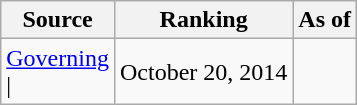<table class="wikitable" style="text-align:center">
<tr>
<th>Source</th>
<th>Ranking</th>
<th>As of</th>
</tr>
<tr>
<td align=left><a href='#'>Governing</a><br>| </td>
<td>October 20, 2014</td>
</tr>
</table>
